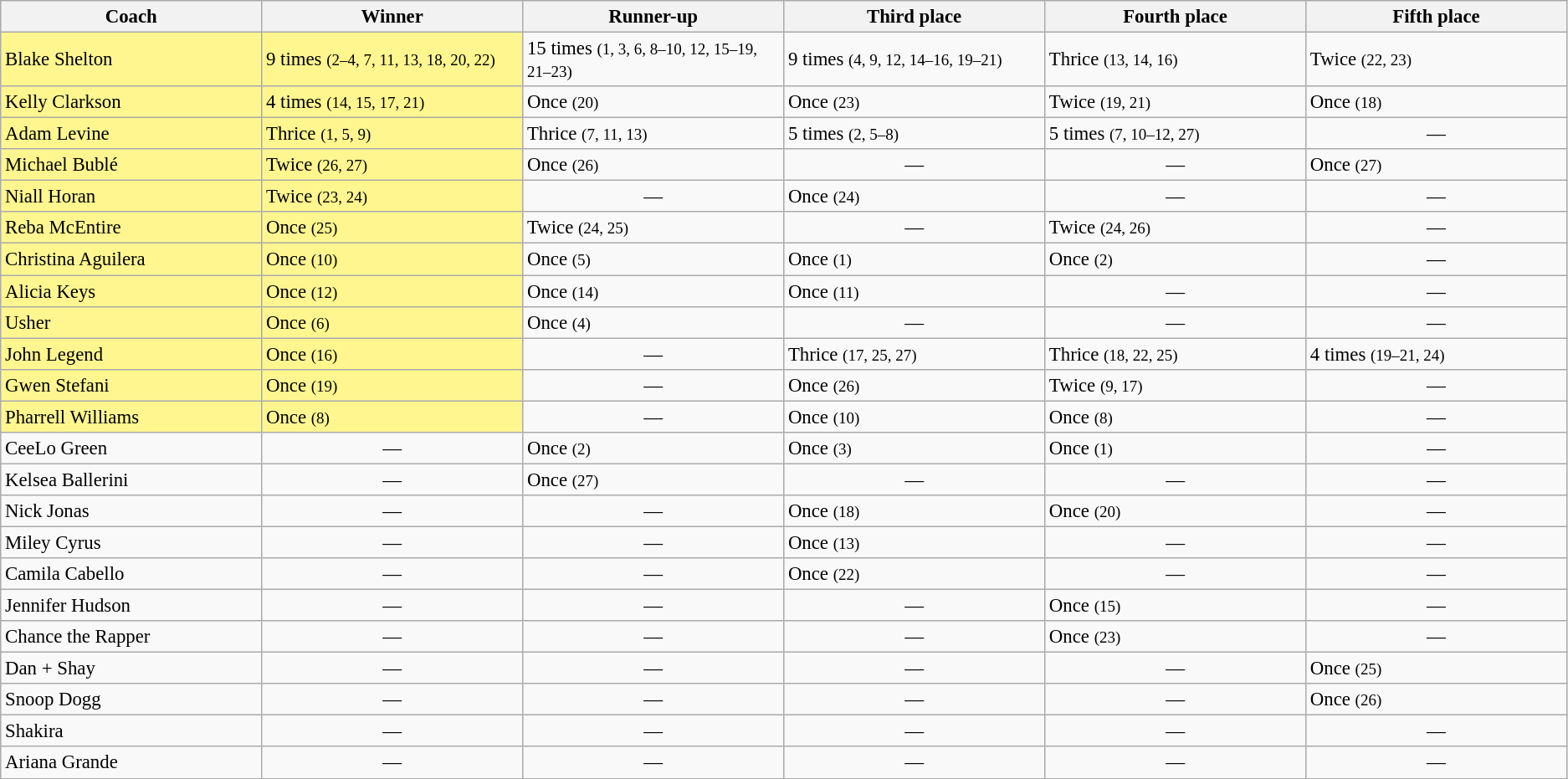<table class="wikitable sortable" style="font-size:95%">
<tr>
<th style="width:15%">Coach</th>
<th style="width:15%">Winner</th>
<th style="width:15%">Runner-up</th>
<th style="width:15%">Third place</th>
<th style="width:15%">Fourth place</th>
<th style="width:15%">Fifth place</th>
</tr>
<tr>
<td style="background:#FFF68F">Blake Shelton</td>
<td style="background:#FFF68F">9 times  <small>(2–4, 7, 11, 13, 18, 20, 22)</small></td>
<td>15 times <small>(1, 3, 6, 8–10, 12, 15–19, 21–23)</small></td>
<td>9 times <small>(4, 9, 12, 14–16, 19–21)</small></td>
<td>Thrice <small>(13, 14, 16)</small></td>
<td>Twice <small>(22, 23)</small></td>
</tr>
<tr>
<td style="background:#FFF68F">Kelly Clarkson</td>
<td style="background:#FFF68F">4 times  <small>(14, 15, 17, 21)</small></td>
<td>Once <small>(20)</small></td>
<td>Once <small>(23)</small></td>
<td>Twice <small>(19, 21)</small></td>
<td>Once <small>(18)</small></td>
</tr>
<tr>
<td style="background:#FFF68F">Adam Levine</td>
<td style="background:#FFF68F">Thrice  <small>(1, 5, 9)</small></td>
<td>Thrice <small>(7, 11, 13)</small></td>
<td>5 times <small>(2, 5–8)</small></td>
<td>5 times <small>(7, 10–12, 27)</small></td>
<td align="center">—</td>
</tr>
<tr>
<td style="background:#FFF68F">Michael Bublé</td>
<td style="background:#FFF68F">Twice <small>(26, 27)</small></td>
<td>Once <small>(26)</small></td>
<td align="center">—</td>
<td align="center">—</td>
<td>Once <small>(27)</small></td>
</tr>
<tr>
<td style="background:#FFF68F">Niall Horan</td>
<td style="background:#FFF68F">Twice <small>(23, 24)</small></td>
<td align="center">—</td>
<td>Once <small>(24)</small></td>
<td align="center">—</td>
<td align="center">—</td>
</tr>
<tr>
<td style="background:#FFF68F">Reba McEntire</td>
<td style="background:#FFF68F">Once <small>(25)</small></td>
<td>Twice <small>(24, 25)</small></td>
<td align="center">—</td>
<td>Twice <small>(24, 26)</small></td>
<td align="center">—</td>
</tr>
<tr>
<td style="background:#FFF68F">Christina Aguilera</td>
<td style="background:#FFF68F">Once <small>(10)</small></td>
<td>Once <small>(5)</small></td>
<td>Once <small>(1)</small></td>
<td>Once <small>(2)</small></td>
<td align="center">—</td>
</tr>
<tr>
<td style="background:#FFF68F">Alicia Keys</td>
<td style="background:#FFF68F">Once <small>(12)</small></td>
<td>Once <small>(14)</small></td>
<td>Once <small>(11)</small></td>
<td align="center">—</td>
<td align="center">—</td>
</tr>
<tr>
<td style="background:#FFF68F">Usher</td>
<td style="background:#FFF68F">Once <small>(6)</small></td>
<td>Once <small>(4)</small></td>
<td align="center">—</td>
<td align="center">—</td>
<td align="center">—</td>
</tr>
<tr>
<td style="background:#FFF68F">John Legend</td>
<td style="background:#FFF68F">Once <small>(16)</small></td>
<td align="center">—</td>
<td>Thrice <small>(17, 25, 27)</small></td>
<td>Thrice <small>(18, 22, 25)</small></td>
<td>4 times <small>(19–21, 24)</small></td>
</tr>
<tr>
<td style="background:#FFF68F">Gwen Stefani</td>
<td style="background:#FFF68F">Once <small>(19)</small></td>
<td align="center">—</td>
<td>Once <small>(26)</small></td>
<td>Twice <small>(9, 17)</small></td>
<td align="center">—</td>
</tr>
<tr>
<td style="background:#FFF68F">Pharrell Williams</td>
<td style="background:#FFF68F">Once <small>(8)</small></td>
<td align="center">—</td>
<td>Once <small>(10)</small></td>
<td>Once <small>(8)</small></td>
<td align="center">—</td>
</tr>
<tr>
<td>CeeLo Green</td>
<td align="center">—</td>
<td>Once <small>(2)</small></td>
<td>Once <small>(3)</small></td>
<td>Once <small>(1)</small></td>
<td align="center">—</td>
</tr>
<tr>
<td>Kelsea Ballerini</td>
<td align="center">—</td>
<td>Once <small>(27)</small></td>
<td align="center">—</td>
<td align="center">—</td>
<td align="center">—</td>
</tr>
<tr>
<td>Nick Jonas</td>
<td align="center">—</td>
<td align="center">—</td>
<td>Once <small>(18)</small></td>
<td>Once <small>(20)</small></td>
<td align="center">—</td>
</tr>
<tr>
<td>Miley Cyrus</td>
<td align="center">—</td>
<td align="center">—</td>
<td>Once <small>(13)</small></td>
<td align="center">—</td>
<td align="center">—</td>
</tr>
<tr>
<td>Camila Cabello</td>
<td align="center">—</td>
<td align="center">—</td>
<td>Once <small>(22)</small></td>
<td align="center">—</td>
<td align="center">—</td>
</tr>
<tr>
<td>Jennifer Hudson</td>
<td align="center">—</td>
<td align="center">—</td>
<td align="center">—</td>
<td>Once <small>(15)</small></td>
<td align="center">—</td>
</tr>
<tr>
<td>Chance the Rapper</td>
<td align="center">—</td>
<td align="center">—</td>
<td align="center">—</td>
<td>Once <small>(23)</small></td>
<td align="center">—</td>
</tr>
<tr>
<td>Dan + Shay</td>
<td align="center">—</td>
<td align="center">—</td>
<td align="center">—</td>
<td align="center">—</td>
<td>Once <small>(25)</small></td>
</tr>
<tr>
<td>Snoop Dogg</td>
<td align="center">—</td>
<td align="center">—</td>
<td align="center">—</td>
<td align="center">—</td>
<td>Once <small>(26)</small></td>
</tr>
<tr>
<td>Shakira</td>
<td align="center">—</td>
<td align="center">—</td>
<td align="center">—</td>
<td align="center">—</td>
<td align="center">—</td>
</tr>
<tr>
<td>Ariana Grande</td>
<td align="center">—</td>
<td align="center">—</td>
<td align="center">—</td>
<td align="center">—</td>
<td align="center">—</td>
</tr>
</table>
